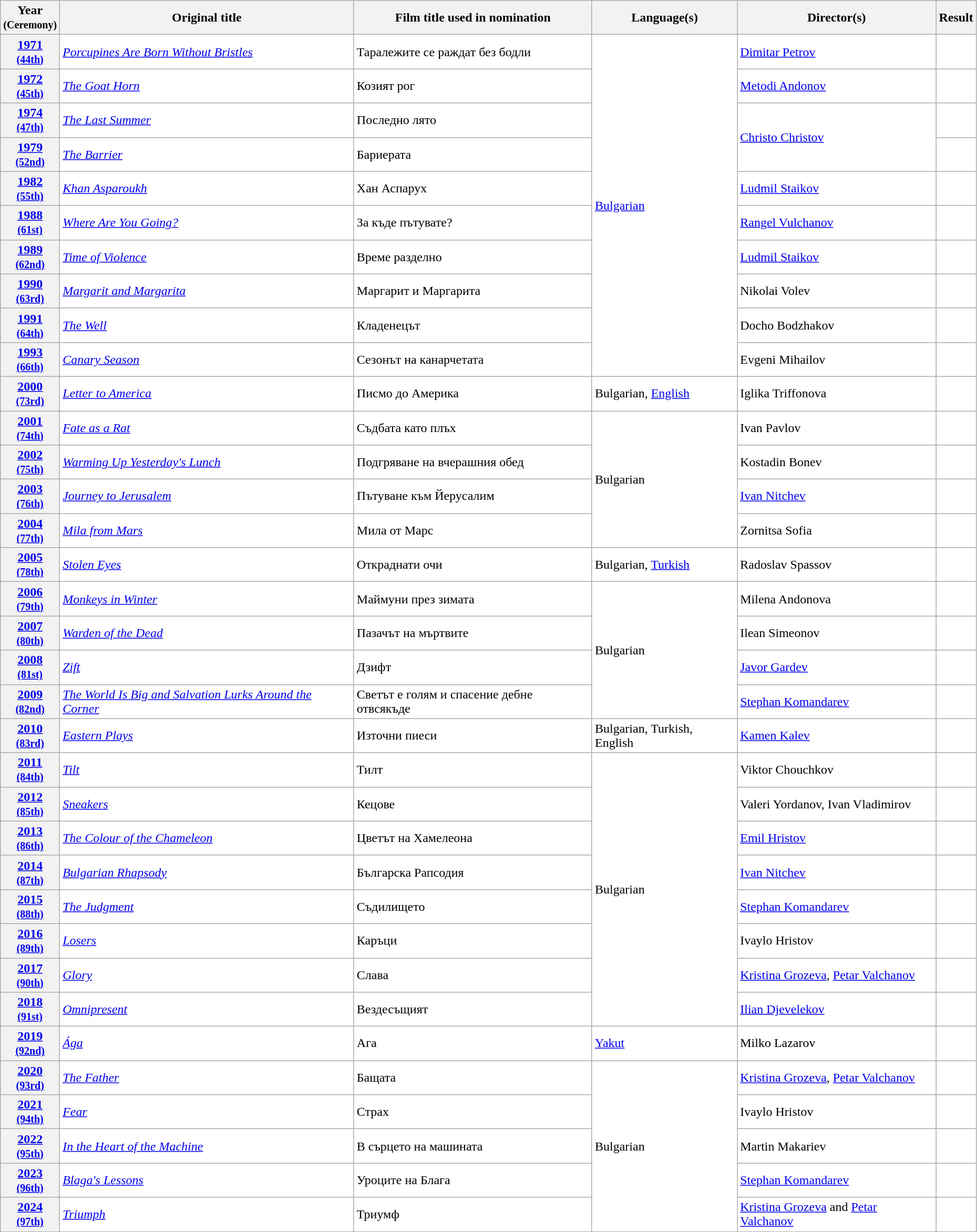<table class="wikitable sortable" width="98%" style="background:#ffffff;">
<tr>
<th>Year<br><small>(Ceremony)</small></th>
<th>Original title</th>
<th>Film title used in nomination</th>
<th>Language(s)</th>
<th>Director(s)</th>
<th>Result</th>
</tr>
<tr>
<th align="center"><a href='#'>1971</a><br><small><a href='#'>(44th)</a></small></th>
<td><em><a href='#'>Porcupines Are Born Without Bristles</a></em></td>
<td>Таралежите се раждат без бодли</td>
<td rowspan="10"><a href='#'>Bulgarian</a></td>
<td><a href='#'>Dimitar Petrov</a></td>
<td></td>
</tr>
<tr>
<th align="center"><a href='#'>1972</a><br><small><a href='#'>(45th)</a></small></th>
<td><em><a href='#'>The Goat Horn</a></em></td>
<td>Козият рог</td>
<td><a href='#'>Metodi Andonov</a></td>
<td></td>
</tr>
<tr>
<th align="center"><a href='#'>1974</a><br><small><a href='#'>(47th)</a></small></th>
<td><em><a href='#'>The Last Summer</a></em></td>
<td>Последно лято</td>
<td rowspan="2"><a href='#'>Christo Christov</a></td>
<td></td>
</tr>
<tr>
<th align="center"><a href='#'>1979</a><br><small><a href='#'>(52nd)</a></small></th>
<td><em><a href='#'>The Barrier</a></em></td>
<td>Бариерата</td>
<td></td>
</tr>
<tr>
<th align="center"><a href='#'>1982</a><br><small><a href='#'>(55th)</a></small></th>
<td><em><a href='#'>Khan Asparoukh</a></em></td>
<td>Хан Аспарух</td>
<td><a href='#'>Ludmil Staikov</a></td>
<td></td>
</tr>
<tr>
<th align="center"><a href='#'>1988</a><br><small><a href='#'>(61st)</a></small></th>
<td><em><a href='#'>Where Are You Going?</a></em></td>
<td>За къде пътувате?</td>
<td><a href='#'>Rangel Vulchanov</a></td>
<td></td>
</tr>
<tr>
<th align="center"><a href='#'>1989</a><br><small><a href='#'>(62nd)</a></small></th>
<td><em><a href='#'>Time of Violence</a></em></td>
<td>Време разделно</td>
<td><a href='#'>Ludmil Staikov</a></td>
<td></td>
</tr>
<tr>
<th align="center"><a href='#'>1990</a><br><small><a href='#'>(63rd)</a></small></th>
<td><em><a href='#'>Margarit and Margarita</a></em></td>
<td>Маргарит и Маргарита</td>
<td>Nikolai Volev</td>
<td></td>
</tr>
<tr>
<th align="center"><a href='#'>1991</a><br><small><a href='#'>(64th)</a></small></th>
<td><em><a href='#'>The Well</a></em></td>
<td>Кладенецът</td>
<td>Docho Bodzhakov</td>
<td></td>
</tr>
<tr>
<th align="center"><a href='#'>1993</a><br><small><a href='#'>(66th)</a></small></th>
<td><em><a href='#'>Canary Season</a></em></td>
<td>Сезонът на канарчетата</td>
<td>Evgeni Mihailov</td>
<td></td>
</tr>
<tr>
<th align="center"><a href='#'>2000</a><br><small><a href='#'>(73rd)</a></small></th>
<td><em><a href='#'>Letter to America</a></em></td>
<td>Писмо до Америка</td>
<td>Bulgarian, <a href='#'>English</a></td>
<td>Iglika Triffonova</td>
<td></td>
</tr>
<tr>
<th align="center"><a href='#'>2001</a><br><small><a href='#'>(74th)</a></small></th>
<td><em><a href='#'>Fate as a Rat</a></em></td>
<td>Съдбата като плъх</td>
<td rowspan="4">Bulgarian</td>
<td>Ivan Pavlov</td>
<td></td>
</tr>
<tr>
<th align="center"><a href='#'>2002</a><br><small><a href='#'>(75th)</a></small></th>
<td><em><a href='#'>Warming Up Yesterday's Lunch</a></em></td>
<td>Подгряване на вчерашния обед</td>
<td>Kostadin Bonev</td>
<td></td>
</tr>
<tr>
<th align="center"><a href='#'>2003</a><br><small><a href='#'>(76th)</a></small></th>
<td><em><a href='#'>Journey to Jerusalem</a></em></td>
<td>Пътуване към Йерусалим</td>
<td><a href='#'>Ivan Nitchev</a></td>
<td></td>
</tr>
<tr>
<th align="center"><a href='#'>2004</a><br><small><a href='#'>(77th)</a></small></th>
<td><em><a href='#'>Mila from Mars</a></em></td>
<td>Мила от Марс</td>
<td>Zornitsa Sofia</td>
<td></td>
</tr>
<tr>
<th align="center"><a href='#'>2005</a><br><small><a href='#'>(78th)</a></small></th>
<td><em><a href='#'>Stolen Eyes</a></em></td>
<td>Откраднати очи</td>
<td>Bulgarian, <a href='#'>Turkish</a></td>
<td>Radoslav Spassov</td>
<td></td>
</tr>
<tr>
<th align="center"><a href='#'>2006</a><br><small><a href='#'>(79th)</a></small></th>
<td><em><a href='#'>Monkeys in Winter</a></em></td>
<td>Маймуни през зимата</td>
<td rowspan="4">Bulgarian</td>
<td>Milena Andonova</td>
<td></td>
</tr>
<tr>
<th align="center"><a href='#'>2007</a><br><small><a href='#'>(80th)</a></small></th>
<td><em><a href='#'>Warden of the Dead</a></em></td>
<td>Пазачът на мъртвите</td>
<td>Ilean Simeonov</td>
<td></td>
</tr>
<tr>
<th align="center"><a href='#'>2008</a><br><small><a href='#'>(81st)</a></small></th>
<td><em><a href='#'>Zift</a></em></td>
<td>Дзифт</td>
<td><a href='#'>Javor Gardev</a></td>
<td></td>
</tr>
<tr>
<th align="center"><a href='#'>2009</a><br><small><a href='#'>(82nd)</a></small></th>
<td><em><a href='#'>The World Is Big and Salvation Lurks Around the Corner</a></em></td>
<td>Светът е голям и спасение дебне отвсякъде</td>
<td><a href='#'>Stephan Komandarev</a></td>
<td></td>
</tr>
<tr>
<th align="center"><a href='#'>2010</a><br><small><a href='#'>(83rd)</a></small></th>
<td><em><a href='#'>Eastern Plays</a></em></td>
<td>Източни пиеси</td>
<td>Bulgarian, Turkish, English</td>
<td><a href='#'>Kamen Kalev</a></td>
<td></td>
</tr>
<tr>
<th align="center"><a href='#'>2011</a><br><small><a href='#'>(84th)</a></small></th>
<td><em><a href='#'>Tilt</a></em></td>
<td>Тилт</td>
<td rowspan="8">Bulgarian</td>
<td>Viktor Chouchkov</td>
<td></td>
</tr>
<tr>
<th align="center"><a href='#'>2012</a><br><small><a href='#'>(85th)</a></small></th>
<td><em><a href='#'>Sneakers</a></em></td>
<td>Кецове</td>
<td>Valeri Yordanov, Ivan Vladimirov</td>
<td></td>
</tr>
<tr>
<th align="center"><a href='#'>2013</a><br><small><a href='#'>(86th)</a></small></th>
<td><em><a href='#'>The Colour of the Chameleon</a></em></td>
<td>Цветът на Хамелеона</td>
<td><a href='#'>Emil Hristov</a></td>
<td></td>
</tr>
<tr>
<th align="center"><a href='#'>2014</a><br><small><a href='#'>(87th)</a></small></th>
<td><em><a href='#'>Bulgarian Rhapsody</a></em></td>
<td>Българска Рапсодия</td>
<td><a href='#'>Ivan Nitchev</a></td>
<td></td>
</tr>
<tr>
<th align="center"><a href='#'>2015</a><br><small><a href='#'>(88th)</a></small></th>
<td><em><a href='#'>The Judgment</a></em></td>
<td>Съдилището</td>
<td><a href='#'>Stephan Komandarev</a></td>
<td></td>
</tr>
<tr>
<th align="center"><a href='#'>2016</a><br><small><a href='#'>(89th)</a></small></th>
<td><em><a href='#'>Losers</a></em></td>
<td>Каръци</td>
<td>Ivaylo Hristov</td>
<td></td>
</tr>
<tr>
<th align="center"><a href='#'>2017</a><br><small><a href='#'>(90th)</a></small></th>
<td><em><a href='#'>Glory</a></em></td>
<td>Слава</td>
<td><a href='#'>Kristina Grozeva</a>, <a href='#'>Petar Valchanov</a></td>
<td></td>
</tr>
<tr>
<th align="center"><a href='#'>2018</a><br><small><a href='#'>(91st)</a></small></th>
<td><em><a href='#'>Omnipresent</a></em></td>
<td>Вездесъщият</td>
<td><a href='#'>Ilian Djevelekov</a></td>
<td></td>
</tr>
<tr>
<th align="center"><a href='#'>2019</a><br><small><a href='#'>(92nd)</a></small></th>
<td><em><a href='#'>Ága</a></em></td>
<td>Ага</td>
<td><a href='#'>Yakut</a></td>
<td>Milko Lazarov</td>
<td></td>
</tr>
<tr>
<th align="center"><a href='#'>2020</a><br><small><a href='#'>(93rd)</a></small></th>
<td><em><a href='#'>The Father</a></em></td>
<td>Бащата</td>
<td rowspan="5">Bulgarian</td>
<td><a href='#'>Kristina Grozeva</a>, <a href='#'>Petar Valchanov</a></td>
<td></td>
</tr>
<tr>
<th align="center"><a href='#'>2021</a><br><small><a href='#'>(94th)</a></small></th>
<td><em><a href='#'>Fear</a></em></td>
<td>Страх</td>
<td>Ivaylo Hristov</td>
<td></td>
</tr>
<tr>
<th align="center"><a href='#'>2022</a><br><small><a href='#'>(95th)</a></small></th>
<td><em><a href='#'>In the Heart of the Machine</a></em></td>
<td>В сърцето на машината</td>
<td>Martin Makariev</td>
<td></td>
</tr>
<tr>
<th align="center"><a href='#'>2023</a><br><small><a href='#'>(96th)</a></small></th>
<td><em><a href='#'>Blaga's Lessons</a></em></td>
<td>Уроците на Блага</td>
<td><a href='#'>Stephan Komandarev</a></td>
<td></td>
</tr>
<tr>
<th><a href='#'>2024</a><br><small><a href='#'>(97th)</a></small></th>
<td><em><a href='#'>Triumph</a></em></td>
<td>Триумф</td>
<td><a href='#'>Kristina Grozeva</a> and <a href='#'>Petar Valchanov</a></td>
<td></td>
</tr>
</table>
